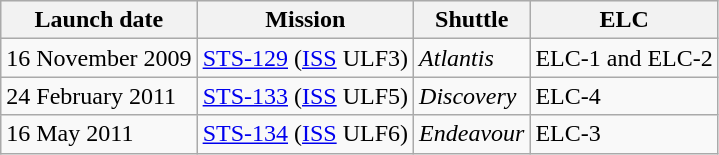<table class="wikitable">
<tr style="background:#efefef;">
<th><strong>Launch date</strong></th>
<th><strong>Mission</strong></th>
<th><strong>Shuttle</strong></th>
<th><strong>ELC</strong></th>
</tr>
<tr>
<td>16 November 2009</td>
<td><a href='#'>STS-129</a> (<a href='#'>ISS</a> ULF3)</td>
<td><em>Atlantis</em></td>
<td>ELC-1 and ELC-2</td>
</tr>
<tr>
<td>24 February 2011</td>
<td><a href='#'>STS-133</a> (<a href='#'>ISS</a> ULF5)</td>
<td><em>Discovery</em></td>
<td>ELC-4</td>
</tr>
<tr>
<td>16 May 2011</td>
<td><a href='#'>STS-134</a> (<a href='#'>ISS</a> ULF6)</td>
<td><em>Endeavour</em></td>
<td>ELC-3</td>
</tr>
</table>
